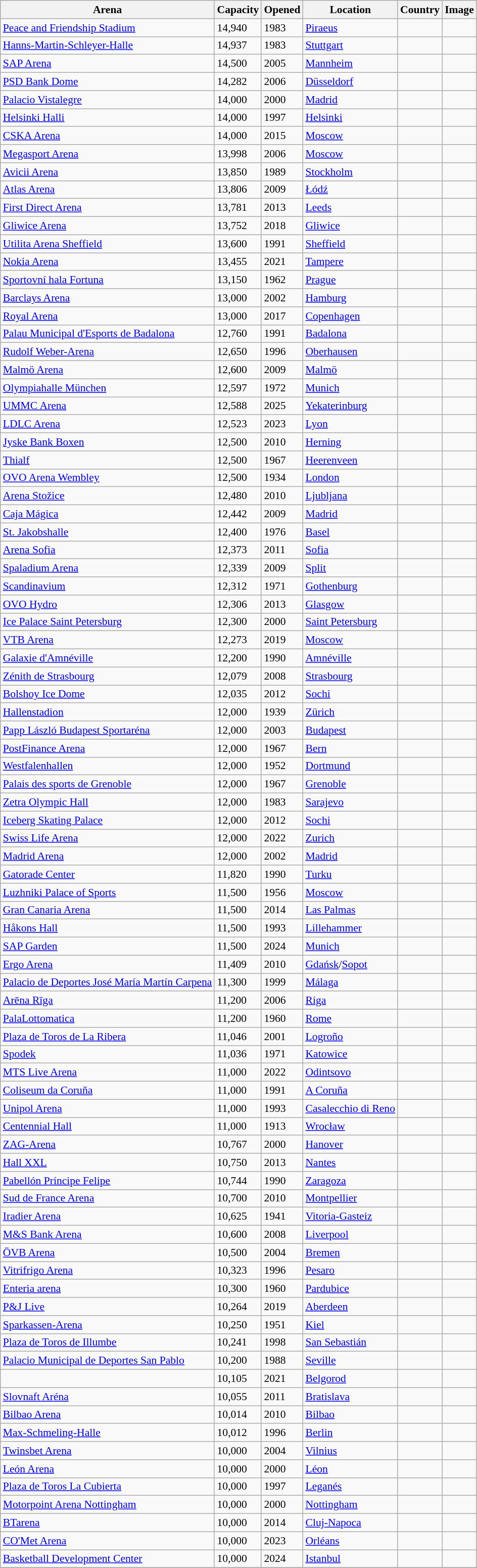<table class="wikitable sortable plainrowheaders" style="font-size:90%;">
<tr>
<th>Arena</th>
<th>Capacity</th>
<th>Opened</th>
<th>Location</th>
<th>Country</th>
<th>Image</th>
</tr>
<tr>
<td><a href='#'>Peace and Friendship Stadium</a></td>
<td>14,940</td>
<td>1983</td>
<td><a href='#'>Piraeus</a></td>
<td></td>
<td></td>
</tr>
<tr>
<td><a href='#'>Hanns-Martin-Schleyer-Halle</a></td>
<td>14,937</td>
<td>1983</td>
<td><a href='#'>Stuttgart</a></td>
<td></td>
<td></td>
</tr>
<tr>
<td><a href='#'>SAP Arena</a></td>
<td>14,500</td>
<td>2005</td>
<td><a href='#'>Mannheim</a></td>
<td></td>
<td></td>
</tr>
<tr>
<td><a href='#'>PSD Bank Dome</a></td>
<td>14,282</td>
<td>2006</td>
<td><a href='#'>Düsseldorf</a></td>
<td></td>
<td></td>
</tr>
<tr>
<td><a href='#'>Palacio Vistalegre</a></td>
<td>14,000</td>
<td>2000</td>
<td><a href='#'>Madrid</a></td>
<td></td>
<td></td>
</tr>
<tr>
<td><a href='#'>Helsinki Halli</a></td>
<td>14,000</td>
<td>1997</td>
<td><a href='#'>Helsinki</a></td>
<td></td>
<td></td>
</tr>
<tr>
<td><a href='#'>CSKA Arena</a></td>
<td>14,000</td>
<td>2015</td>
<td><a href='#'>Moscow</a></td>
<td></td>
<td></td>
</tr>
<tr>
<td><a href='#'>Megasport Arena</a></td>
<td>13,998</td>
<td>2006</td>
<td><a href='#'>Moscow</a></td>
<td></td>
<td></td>
</tr>
<tr>
<td><a href='#'>Avicii Arena</a></td>
<td>13,850</td>
<td>1989</td>
<td><a href='#'>Stockholm</a></td>
<td></td>
<td></td>
</tr>
<tr>
<td><a href='#'>Atlas Arena</a></td>
<td>13,806</td>
<td>2009</td>
<td><a href='#'>Łódź</a></td>
<td></td>
<td></td>
</tr>
<tr>
<td><a href='#'>First Direct Arena</a></td>
<td>13,781</td>
<td>2013</td>
<td><a href='#'>Leeds</a></td>
<td></td>
<td></td>
</tr>
<tr>
<td><a href='#'>Gliwice Arena</a></td>
<td>13,752</td>
<td>2018</td>
<td><a href='#'>Gliwice</a></td>
<td></td>
<td></td>
</tr>
<tr>
<td><a href='#'>Utilita Arena Sheffield</a></td>
<td>13,600</td>
<td>1991</td>
<td><a href='#'>Sheffield</a></td>
<td></td>
<td></td>
</tr>
<tr>
<td><a href='#'>Nokia Arena</a></td>
<td>13,455</td>
<td>2021</td>
<td><a href='#'>Tampere</a></td>
<td></td>
<td></td>
</tr>
<tr>
<td><a href='#'>Sportovní hala Fortuna</a></td>
<td>13,150</td>
<td>1962</td>
<td><a href='#'>Prague</a></td>
<td></td>
<td></td>
</tr>
<tr>
<td><a href='#'>Barclays Arena</a></td>
<td>13,000</td>
<td>2002</td>
<td><a href='#'>Hamburg</a></td>
<td></td>
<td></td>
</tr>
<tr>
<td><a href='#'>Royal Arena</a></td>
<td>13,000</td>
<td>2017</td>
<td><a href='#'>Copenhagen</a></td>
<td></td>
<td></td>
</tr>
<tr>
<td><a href='#'>Palau Municipal d'Esports de Badalona</a></td>
<td>12,760</td>
<td>1991</td>
<td><a href='#'>Badalona</a></td>
<td></td>
<td></td>
</tr>
<tr>
<td><a href='#'>Rudolf Weber-Arena</a></td>
<td>12,650</td>
<td>1996</td>
<td><a href='#'>Oberhausen</a></td>
<td></td>
<td></td>
</tr>
<tr>
<td><a href='#'>Malmö Arena</a></td>
<td>12,600</td>
<td>2009</td>
<td><a href='#'>Malmö</a></td>
<td></td>
<td></td>
</tr>
<tr>
<td><a href='#'>Olympiahalle München</a></td>
<td>12,597</td>
<td>1972</td>
<td><a href='#'>Munich</a></td>
<td></td>
<td></td>
</tr>
<tr>
<td><a href='#'>UMMC Arena</a></td>
<td>12,588</td>
<td>2025</td>
<td><a href='#'>Yekaterinburg</a></td>
<td></td>
<td></td>
</tr>
<tr>
<td><a href='#'>LDLC Arena</a></td>
<td>12,523</td>
<td>2023</td>
<td><a href='#'>Lyon</a></td>
<td></td>
<td></td>
</tr>
<tr>
<td><a href='#'>Jyske Bank Boxen</a></td>
<td>12,500</td>
<td>2010</td>
<td><a href='#'>Herning</a></td>
<td></td>
<td></td>
</tr>
<tr>
<td><a href='#'>Thialf</a></td>
<td>12,500</td>
<td>1967</td>
<td><a href='#'>Heerenveen</a></td>
<td></td>
<td></td>
</tr>
<tr>
<td><a href='#'>OVO Arena Wembley</a></td>
<td>12,500</td>
<td>1934</td>
<td><a href='#'>London</a></td>
<td></td>
<td></td>
</tr>
<tr>
<td><a href='#'>Arena Stožice</a></td>
<td>12,480</td>
<td>2010</td>
<td><a href='#'>Ljubljana</a></td>
<td></td>
<td></td>
</tr>
<tr>
<td><a href='#'>Caja Mágica</a></td>
<td>12,442</td>
<td>2009</td>
<td><a href='#'>Madrid</a></td>
<td></td>
<td></td>
</tr>
<tr>
<td><a href='#'>St. Jakobshalle</a></td>
<td>12,400</td>
<td>1976</td>
<td><a href='#'>Basel</a></td>
<td></td>
<td></td>
</tr>
<tr>
<td><a href='#'>Arena Sofia</a></td>
<td>12,373</td>
<td>2011</td>
<td><a href='#'>Sofia</a></td>
<td></td>
<td></td>
</tr>
<tr>
<td><a href='#'>Spaladium Arena</a></td>
<td>12,339</td>
<td>2009</td>
<td><a href='#'>Split</a></td>
<td></td>
<td></td>
</tr>
<tr>
<td><a href='#'>Scandinavium</a></td>
<td>12,312</td>
<td>1971</td>
<td><a href='#'>Gothenburg</a></td>
<td></td>
<td></td>
</tr>
<tr>
<td><a href='#'>OVO Hydro</a></td>
<td>12,306</td>
<td>2013</td>
<td><a href='#'>Glasgow</a></td>
<td></td>
<td></td>
</tr>
<tr>
<td><a href='#'>Ice Palace Saint Petersburg</a></td>
<td>12,300</td>
<td>2000</td>
<td><a href='#'>Saint Petersburg</a></td>
<td></td>
<td></td>
</tr>
<tr>
<td><a href='#'>VTB Arena</a></td>
<td>12,273</td>
<td>2019</td>
<td><a href='#'>Moscow</a></td>
<td></td>
<td></td>
</tr>
<tr>
<td><a href='#'>Galaxie d'Amnéville</a></td>
<td>12,200</td>
<td>1990</td>
<td><a href='#'>Amnéville</a></td>
<td></td>
<td></td>
</tr>
<tr>
<td><a href='#'>Zénith de Strasbourg</a></td>
<td>12,079</td>
<td>2008</td>
<td><a href='#'>Strasbourg</a></td>
<td></td>
<td></td>
</tr>
<tr>
<td><a href='#'>Bolshoy Ice Dome</a></td>
<td>12,035</td>
<td>2012</td>
<td><a href='#'>Sochi</a></td>
<td></td>
<td></td>
</tr>
<tr>
<td><a href='#'>Hallenstadion</a></td>
<td>12,000</td>
<td>1939</td>
<td><a href='#'>Zürich</a></td>
<td></td>
<td></td>
</tr>
<tr>
<td><a href='#'>Papp László Budapest Sportaréna</a></td>
<td>12,000</td>
<td>2003</td>
<td><a href='#'>Budapest</a></td>
<td></td>
<td></td>
</tr>
<tr>
<td><a href='#'>PostFinance Arena</a></td>
<td>12,000</td>
<td>1967</td>
<td><a href='#'>Bern</a></td>
<td></td>
<td></td>
</tr>
<tr>
<td><a href='#'>Westfalenhallen</a></td>
<td>12,000</td>
<td>1952</td>
<td><a href='#'>Dortmund</a></td>
<td></td>
<td></td>
</tr>
<tr>
<td><a href='#'>Palais des sports de Grenoble</a></td>
<td>12,000</td>
<td>1967</td>
<td><a href='#'>Grenoble</a></td>
<td></td>
<td></td>
</tr>
<tr>
<td><a href='#'>Zetra Olympic Hall</a></td>
<td>12,000</td>
<td>1983</td>
<td><a href='#'>Sarajevo</a></td>
<td></td>
<td></td>
</tr>
<tr>
<td><a href='#'>Iceberg Skating Palace</a></td>
<td>12,000</td>
<td>2012</td>
<td><a href='#'>Sochi</a></td>
<td></td>
<td></td>
</tr>
<tr>
<td><a href='#'>Swiss Life Arena</a></td>
<td>12,000</td>
<td>2022</td>
<td><a href='#'>Zurich</a></td>
<td></td>
<td></td>
</tr>
<tr>
<td><a href='#'>Madrid Arena</a></td>
<td>12,000</td>
<td>2002</td>
<td><a href='#'>Madrid</a></td>
<td></td>
<td></td>
</tr>
<tr>
<td><a href='#'>Gatorade Center</a></td>
<td>11,820</td>
<td>1990</td>
<td><a href='#'>Turku</a></td>
<td></td>
<td></td>
</tr>
<tr>
<td><a href='#'>Luzhniki Palace of Sports</a></td>
<td>11,500</td>
<td>1956</td>
<td><a href='#'>Moscow</a></td>
<td></td>
<td></td>
</tr>
<tr>
<td><a href='#'>Gran Canaria Arena</a></td>
<td>11,500</td>
<td>2014</td>
<td><a href='#'>Las Palmas</a></td>
<td></td>
<td></td>
</tr>
<tr>
<td><a href='#'>Håkons Hall</a></td>
<td>11,500</td>
<td>1993</td>
<td><a href='#'>Lillehammer</a></td>
<td></td>
<td></td>
</tr>
<tr>
<td><a href='#'>SAP Garden</a></td>
<td>11,500</td>
<td>2024</td>
<td><a href='#'>Munich</a></td>
<td></td>
<td></td>
</tr>
<tr>
<td><a href='#'>Ergo Arena</a></td>
<td>11,409</td>
<td>2010</td>
<td><a href='#'>Gdańsk</a>/<a href='#'>Sopot</a></td>
<td></td>
<td></td>
</tr>
<tr>
<td><a href='#'>Palacio de Deportes José María Martín Carpena</a></td>
<td>11,300</td>
<td>1999</td>
<td><a href='#'>Málaga</a></td>
<td></td>
<td></td>
</tr>
<tr>
<td><a href='#'>Arēna Rīga</a></td>
<td>11,200</td>
<td>2006</td>
<td><a href='#'>Riga</a></td>
<td></td>
<td></td>
</tr>
<tr>
<td><a href='#'>PalaLottomatica</a></td>
<td>11,200</td>
<td>1960</td>
<td><a href='#'>Rome</a></td>
<td></td>
<td></td>
</tr>
<tr>
<td><a href='#'>Plaza de Toros de La Ribera</a></td>
<td>11,046</td>
<td>2001</td>
<td><a href='#'>Logroño</a></td>
<td></td>
<td></td>
</tr>
<tr>
<td><a href='#'>Spodek</a></td>
<td>11,036</td>
<td>1971</td>
<td><a href='#'>Katowice</a></td>
<td></td>
<td></td>
</tr>
<tr>
<td><a href='#'>MTS Live Arena</a></td>
<td>11,000</td>
<td>2022</td>
<td><a href='#'>Odintsovo</a></td>
<td></td>
<td></td>
</tr>
<tr>
<td><a href='#'>Coliseum da Coruña</a></td>
<td>11,000</td>
<td>1991</td>
<td><a href='#'>A Coruña</a></td>
<td></td>
<td></td>
</tr>
<tr>
<td><a href='#'>Unipol Arena</a></td>
<td>11,000</td>
<td>1993</td>
<td><a href='#'>Casalecchio di Reno</a></td>
<td></td>
<td></td>
</tr>
<tr>
<td><a href='#'>Centennial Hall</a></td>
<td>11,000</td>
<td>1913</td>
<td><a href='#'>Wrocław</a></td>
<td></td>
<td></td>
</tr>
<tr>
<td><a href='#'>ZAG-Arena</a></td>
<td>10,767</td>
<td>2000</td>
<td><a href='#'>Hanover</a></td>
<td></td>
<td></td>
</tr>
<tr>
<td><a href='#'>Hall XXL</a></td>
<td>10,750</td>
<td>2013</td>
<td><a href='#'>Nantes</a></td>
<td></td>
<td></td>
</tr>
<tr>
<td><a href='#'>Pabellón Príncipe Felipe</a></td>
<td>10,744</td>
<td>1990</td>
<td><a href='#'>Zaragoza</a></td>
<td></td>
<td></td>
</tr>
<tr>
<td><a href='#'>Sud de France Arena</a></td>
<td>10,700</td>
<td>2010</td>
<td><a href='#'>Montpellier</a></td>
<td></td>
<td></td>
</tr>
<tr>
<td><a href='#'>Iradier Arena</a></td>
<td>10,625</td>
<td>1941</td>
<td><a href='#'>Vitoria-Gasteiz</a></td>
<td></td>
<td></td>
</tr>
<tr>
<td><a href='#'>M&S Bank Arena</a></td>
<td>10,600</td>
<td>2008</td>
<td><a href='#'>Liverpool</a></td>
<td></td>
<td></td>
</tr>
<tr>
<td><a href='#'>ÖVB Arena</a></td>
<td>10,500</td>
<td>2004</td>
<td><a href='#'>Bremen</a></td>
<td></td>
<td></td>
</tr>
<tr>
<td><a href='#'>Vitrifrigo Arena</a></td>
<td>10,323</td>
<td>1996</td>
<td><a href='#'>Pesaro</a></td>
<td></td>
<td></td>
</tr>
<tr>
<td><a href='#'>Enteria arena</a></td>
<td>10,300</td>
<td>1960</td>
<td><a href='#'>Pardubice</a></td>
<td></td>
<td></td>
</tr>
<tr>
<td><a href='#'>P&J Live</a></td>
<td>10,264</td>
<td>2019</td>
<td><a href='#'>Aberdeen</a></td>
<td></td>
<td></td>
</tr>
<tr>
<td><a href='#'>Sparkassen-Arena</a></td>
<td>10,250</td>
<td>1951</td>
<td><a href='#'>Kiel</a></td>
<td></td>
<td></td>
</tr>
<tr>
<td><a href='#'>Plaza de Toros de Illumbe</a></td>
<td>10,241</td>
<td>1998</td>
<td><a href='#'>San Sebastián</a></td>
<td></td>
<td></td>
</tr>
<tr>
<td><a href='#'>Palacio Municipal de Deportes San Pablo</a></td>
<td>10,200</td>
<td>1988</td>
<td><a href='#'>Seville</a></td>
<td></td>
<td></td>
</tr>
<tr>
<td></td>
<td>10,105</td>
<td>2021</td>
<td><a href='#'>Belgorod</a></td>
<td></td>
<td></td>
</tr>
<tr>
<td><a href='#'>Slovnaft Aréna</a></td>
<td>10,055</td>
<td>2011</td>
<td><a href='#'>Bratislava</a></td>
<td></td>
<td></td>
</tr>
<tr>
<td><a href='#'>Bilbao Arena</a></td>
<td>10,014</td>
<td>2010</td>
<td><a href='#'>Bilbao</a></td>
<td></td>
<td></td>
</tr>
<tr>
<td><a href='#'>Max-Schmeling-Halle</a></td>
<td>10,012</td>
<td>1996</td>
<td><a href='#'>Berlin</a></td>
<td></td>
<td></td>
</tr>
<tr>
<td><a href='#'>Twinsbet Arena</a></td>
<td>10,000</td>
<td>2004</td>
<td><a href='#'>Vilnius</a></td>
<td></td>
<td></td>
</tr>
<tr>
<td><a href='#'>León Arena</a></td>
<td>10,000</td>
<td>2000</td>
<td><a href='#'>Léon</a></td>
<td></td>
<td></td>
</tr>
<tr>
<td><a href='#'>Plaza de Toros La Cubierta</a></td>
<td>10,000</td>
<td>1997</td>
<td><a href='#'>Leganés</a></td>
<td></td>
<td></td>
</tr>
<tr>
<td><a href='#'>Motorpoint Arena Nottingham</a></td>
<td>10,000</td>
<td>2000</td>
<td><a href='#'>Nottingham</a></td>
<td></td>
<td></td>
</tr>
<tr>
<td><a href='#'>BTarena</a></td>
<td>10,000</td>
<td>2014</td>
<td><a href='#'>Cluj-Napoca</a></td>
<td></td>
<td></td>
</tr>
<tr>
<td><a href='#'>CO'Met Arena</a></td>
<td>10,000</td>
<td>2023</td>
<td><a href='#'>Orléans</a></td>
<td></td>
<td></td>
</tr>
<tr>
<td><a href='#'>Basketball Development Center</a></td>
<td>10,000</td>
<td>2024</td>
<td><a href='#'>Istanbul</a></td>
<td></td>
<td></td>
</tr>
<tr>
</tr>
</table>
